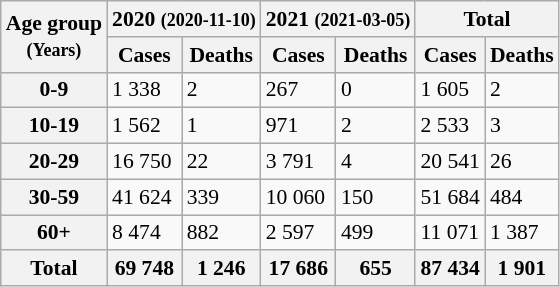<table class="wikitable sortable" style="text-align:left; font-size:90%">
<tr>
<th rowspan="2">Age group<br><small>(Years)</small></th>
<th colspan="2">2020 <small>(2020-11-10)</small></th>
<th colspan="2">2021 <small>(2021-03-05)</small></th>
<th colspan="2">Total</th>
</tr>
<tr>
<th>Cases</th>
<th>Deaths</th>
<th>Cases</th>
<th>Deaths</th>
<th>Cases</th>
<th>Deaths</th>
</tr>
<tr>
<th>0-9</th>
<td>1 338</td>
<td>2</td>
<td>267</td>
<td>0</td>
<td>1 605</td>
<td>2</td>
</tr>
<tr>
<th>10-19</th>
<td>1 562</td>
<td>1</td>
<td>971</td>
<td>2</td>
<td>2 533</td>
<td>3</td>
</tr>
<tr>
<th>20-29</th>
<td>16 750</td>
<td>22</td>
<td>3 791</td>
<td>4</td>
<td>20 541</td>
<td>26</td>
</tr>
<tr>
<th>30-59</th>
<td>41 624</td>
<td>339</td>
<td>10 060</td>
<td>150</td>
<td>51 684</td>
<td>484</td>
</tr>
<tr>
<th>60+</th>
<td>8 474</td>
<td>882</td>
<td>2 597</td>
<td>499</td>
<td>11 071</td>
<td>1 387</td>
</tr>
<tr>
<th>Total</th>
<th>69 748</th>
<th>1 246</th>
<th>17 686</th>
<th>655</th>
<th>87 434</th>
<th>1 901</th>
</tr>
</table>
